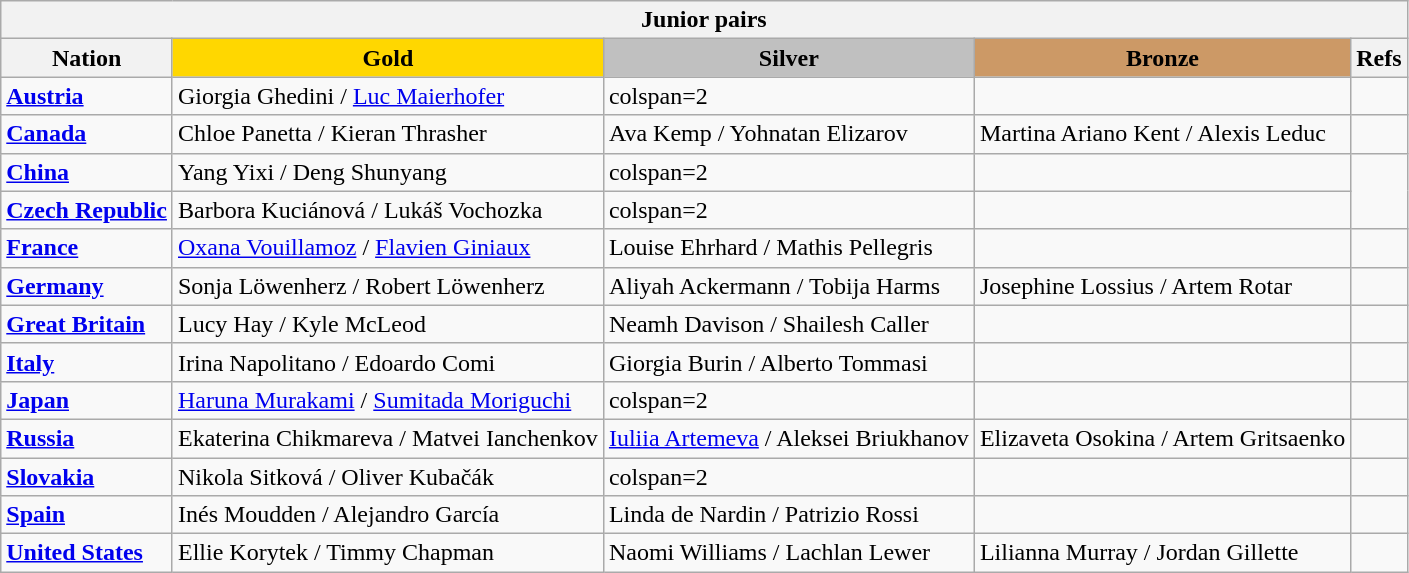<table class="wikitable">
<tr>
<th colspan=5>Junior pairs</th>
</tr>
<tr>
<th>Nation</th>
<td style="text-align:center; background:gold;"><strong>Gold</strong></td>
<td style="text-align:center; background:silver;"><strong>Silver</strong></td>
<td style="text-align:center; background:#c96;"><strong>Bronze</strong></td>
<th>Refs</th>
</tr>
<tr>
<td><strong> <a href='#'>Austria</a></strong></td>
<td>Giorgia Ghedini / <a href='#'>Luc Maierhofer</a></td>
<td>colspan=2 </td>
<td></td>
</tr>
<tr>
<td><strong> <a href='#'>Canada</a></strong></td>
<td>Chloe Panetta / Kieran Thrasher</td>
<td>Ava Kemp / Yohnatan Elizarov</td>
<td>Martina Ariano Kent / Alexis Leduc</td>
<td></td>
</tr>
<tr>
<td><strong> <a href='#'>China</a></strong></td>
<td>Yang Yixi / Deng Shunyang</td>
<td>colspan=2 </td>
<td></td>
</tr>
<tr>
<td><strong> <a href='#'>Czech Republic</a></strong></td>
<td>Barbora Kuciánová / Lukáš Vochozka</td>
<td>colspan=2 </td>
<td></td>
</tr>
<tr>
<td><strong> <a href='#'>France</a></strong></td>
<td><a href='#'>Oxana Vouillamoz</a> / <a href='#'>Flavien Giniaux</a></td>
<td>Louise Ehrhard / Mathis Pellegris</td>
<td></td>
<td></td>
</tr>
<tr>
<td><strong> <a href='#'>Germany</a></strong></td>
<td>Sonja Löwenherz / Robert Löwenherz</td>
<td>Aliyah Ackermann / Tobija Harms</td>
<td>Josephine Lossius / Artem Rotar</td>
<td></td>
</tr>
<tr>
<td><strong> <a href='#'>Great Britain</a></strong></td>
<td>Lucy Hay / Kyle McLeod</td>
<td>Neamh Davison / Shailesh Caller</td>
<td></td>
<td></td>
</tr>
<tr>
<td><strong> <a href='#'>Italy</a></strong></td>
<td>Irina Napolitano / Edoardo Comi</td>
<td>Giorgia Burin / Alberto Tommasi</td>
<td></td>
<td></td>
</tr>
<tr>
<td><strong> <a href='#'>Japan</a></strong></td>
<td><a href='#'>Haruna Murakami</a> / <a href='#'>Sumitada Moriguchi</a></td>
<td>colspan=2 </td>
<td></td>
</tr>
<tr>
<td><strong> <a href='#'>Russia</a></strong></td>
<td>Ekaterina Chikmareva / Matvei Ianchenkov</td>
<td><a href='#'>Iuliia Artemeva</a> / Aleksei Briukhanov</td>
<td>Elizaveta Osokina / Artem Gritsaenko</td>
<td></td>
</tr>
<tr>
<td><strong> <a href='#'>Slovakia</a></strong></td>
<td>Nikola Sitková / Oliver Kubačák</td>
<td>colspan=2 </td>
<td></td>
</tr>
<tr>
<td><strong> <a href='#'>Spain</a></strong></td>
<td>Inés Moudden / Alejandro García</td>
<td>Linda de Nardin / Patrizio Rossi</td>
<td></td>
<td></td>
</tr>
<tr>
<td><strong> <a href='#'>United States</a></strong></td>
<td>Ellie Korytek / Timmy Chapman</td>
<td>Naomi Williams / Lachlan Lewer</td>
<td>Lilianna Murray / Jordan Gillette</td>
<td></td>
</tr>
</table>
